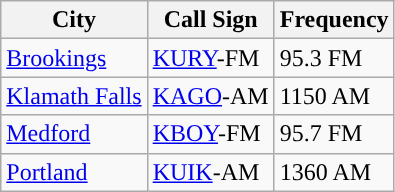<table class="wikitable">
<tr>
<th scope="col">City</th>
<th scope="col">Call Sign</th>
<th scope="col">Frequency</th>
</tr>
<tr>
<td><a href='#'>Brookings</a></td>
<td><a href='#'>KURY</a>-FM</td>
<td>95.3 FM</td>
</tr>
<tr>
<td><a href='#'>Klamath Falls</a></td>
<td><a href='#'>KAGO</a>-AM</td>
<td>1150 AM</td>
</tr>
<tr>
<td><a href='#'>Medford</a></td>
<td><a href='#'>KBOY</a>-FM</td>
<td>95.7 FM</td>
</tr>
<tr>
<td><a href='#'>Portland</a></td>
<td><a href='#'>KUIK</a>-AM</td>
<td>1360 AM</td>
</tr>
</table>
